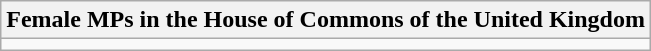<table class="wikitable">
<tr>
<th>Female MPs in the House of Commons of the United Kingdom</th>
</tr>
<tr>
<td></td>
</tr>
</table>
